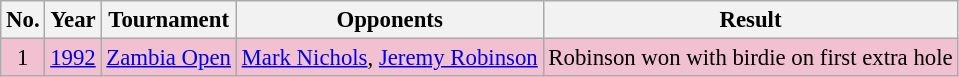<table class="wikitable" style="font-size:95%;">
<tr>
<th>No.</th>
<th>Year</th>
<th>Tournament</th>
<th>Opponents</th>
<th>Result</th>
</tr>
<tr style="background:#F2C1D1;">
<td align=center>1</td>
<td align=center><a href='#'>1992</a></td>
<td><a href='#'>Zambia Open</a></td>
<td> <a href='#'>Mark Nichols</a>,  <a href='#'>Jeremy Robinson</a></td>
<td>Robinson won with birdie on first extra hole</td>
</tr>
</table>
